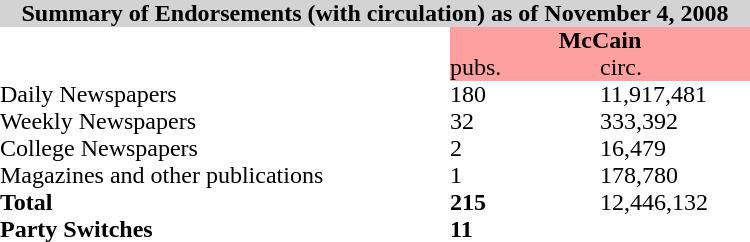<table align=center border=0 cellpadding=0 cellspacing=0>
<tr>
<td colspan=4 align=center bgcolor=lightgrey><strong>Summary of Endorsements (with circulation) as of November 4, 2008</strong></td>
<td border="1" cellpadding="1"></td>
</tr>
<tr>
<td width="300pt"></td>
<td align="center" colspan="2" bgcolor="#ffa0a0"><strong>McCain</strong></td>
</tr>
<tr>
<td width="300pt"></td>
<td width="100pt" bgcolor="#ffa0a0">pubs.</td>
<td width="100pt" bgcolor="#ffa0a0">circ.</td>
</tr>
<tr>
<td>Daily Newspapers</td>
<td>180</td>
<td>11,917,481</td>
</tr>
<tr>
<td>Weekly Newspapers</td>
<td>32</td>
<td>333,392</td>
</tr>
<tr>
<td>College Newspapers</td>
<td>2</td>
<td>16,479</td>
</tr>
<tr>
<td>Magazines and other publications</td>
<td>1</td>
<td>178,780</td>
</tr>
<tr>
<td><strong>Total</strong></td>
<td><strong>215</strong></td>
<td>12,446,132</td>
</tr>
<tr>
<td><strong>Party Switches</strong></td>
<td><strong>11</strong></td>
<td> </td>
</tr>
</table>
